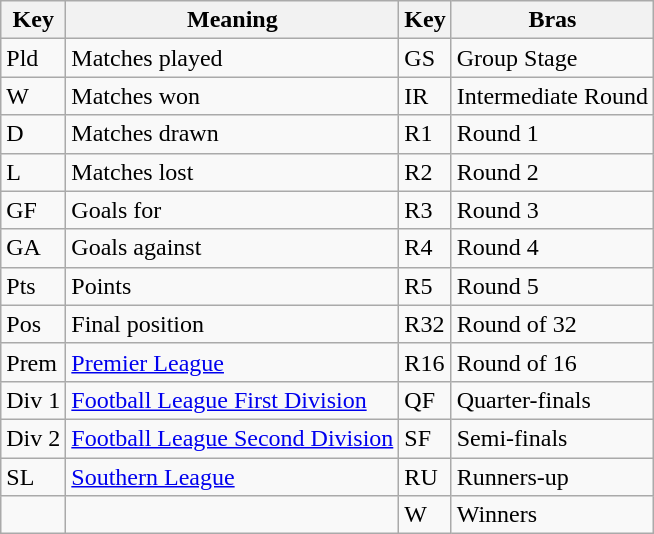<table class="wikitable">
<tr>
<th>Key</th>
<th>Meaning</th>
<th>Key</th>
<th>Bras<br></th>
</tr>
<tr>
<td>Pld</td>
<td>Matches played</td>
<td>GS</td>
<td>Group Stage</td>
</tr>
<tr>
<td>W</td>
<td>Matches won</td>
<td>IR</td>
<td>Intermediate Round</td>
</tr>
<tr>
<td>D</td>
<td>Matches drawn</td>
<td>R1</td>
<td>Round 1</td>
</tr>
<tr>
<td>L</td>
<td>Matches lost</td>
<td>R2</td>
<td>Round 2</td>
</tr>
<tr>
<td>GF</td>
<td>Goals for</td>
<td>R3</td>
<td>Round 3</td>
</tr>
<tr>
<td>GA</td>
<td>Goals against</td>
<td>R4</td>
<td>Round 4</td>
</tr>
<tr>
<td>Pts</td>
<td>Points</td>
<td>R5</td>
<td>Round 5</td>
</tr>
<tr>
<td>Pos</td>
<td>Final position</td>
<td>R32</td>
<td>Round of 32</td>
</tr>
<tr>
<td>Prem</td>
<td><a href='#'>Premier League</a></td>
<td>R16</td>
<td>Round of 16</td>
</tr>
<tr>
<td>Div 1</td>
<td><a href='#'>Football League First Division</a></td>
<td>QF</td>
<td>Quarter-finals</td>
</tr>
<tr>
<td>Div 2</td>
<td><a href='#'>Football League Second Division</a></td>
<td>SF</td>
<td>Semi-finals</td>
</tr>
<tr>
<td>SL</td>
<td><a href='#'>Southern League</a></td>
<td>RU</td>
<td>Runners-up</td>
</tr>
<tr>
<td></td>
<td></td>
<td>W</td>
<td>Winners</td>
</tr>
</table>
